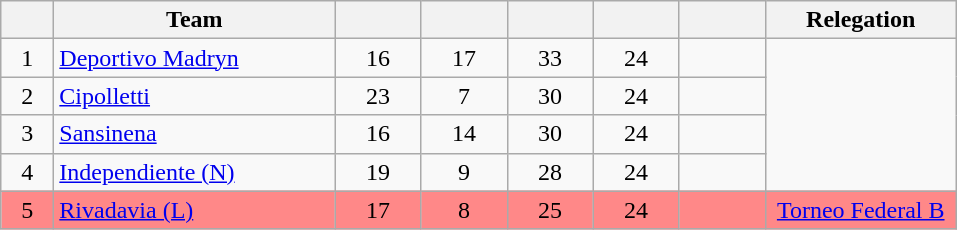<table class="wikitable" style="text-align: center;">
<tr>
<th width=28><br></th>
<th width=180>Team</th>
<th width=50></th>
<th width=50></th>
<th width=50></th>
<th width=50></th>
<th width=50><br></th>
<th width=120>Relegation</th>
</tr>
<tr>
<td>1</td>
<td align="left"><a href='#'>Deportivo Madryn</a></td>
<td>16</td>
<td>17</td>
<td>33</td>
<td>24</td>
<td><strong></strong></td>
<td rowspan=4></td>
</tr>
<tr>
<td>2</td>
<td align="left"><a href='#'>Cipolletti</a></td>
<td>23</td>
<td>7</td>
<td>30</td>
<td>24</td>
<td><strong></strong></td>
</tr>
<tr>
<td>3</td>
<td align="left"><a href='#'>Sansinena</a></td>
<td>16</td>
<td>14</td>
<td>30</td>
<td>24</td>
<td><strong></strong></td>
</tr>
<tr>
<td>4</td>
<td align="left"><a href='#'>Independiente (N)</a></td>
<td>19</td>
<td>9</td>
<td>28</td>
<td>24</td>
<td><strong></strong></td>
</tr>
<tr bgcolor=#FF8888>
<td>5</td>
<td align="left"><a href='#'>Rivadavia (L)</a></td>
<td>17</td>
<td>8</td>
<td>25</td>
<td>24</td>
<td><strong></strong></td>
<td><a href='#'>Torneo Federal B</a></td>
</tr>
</table>
